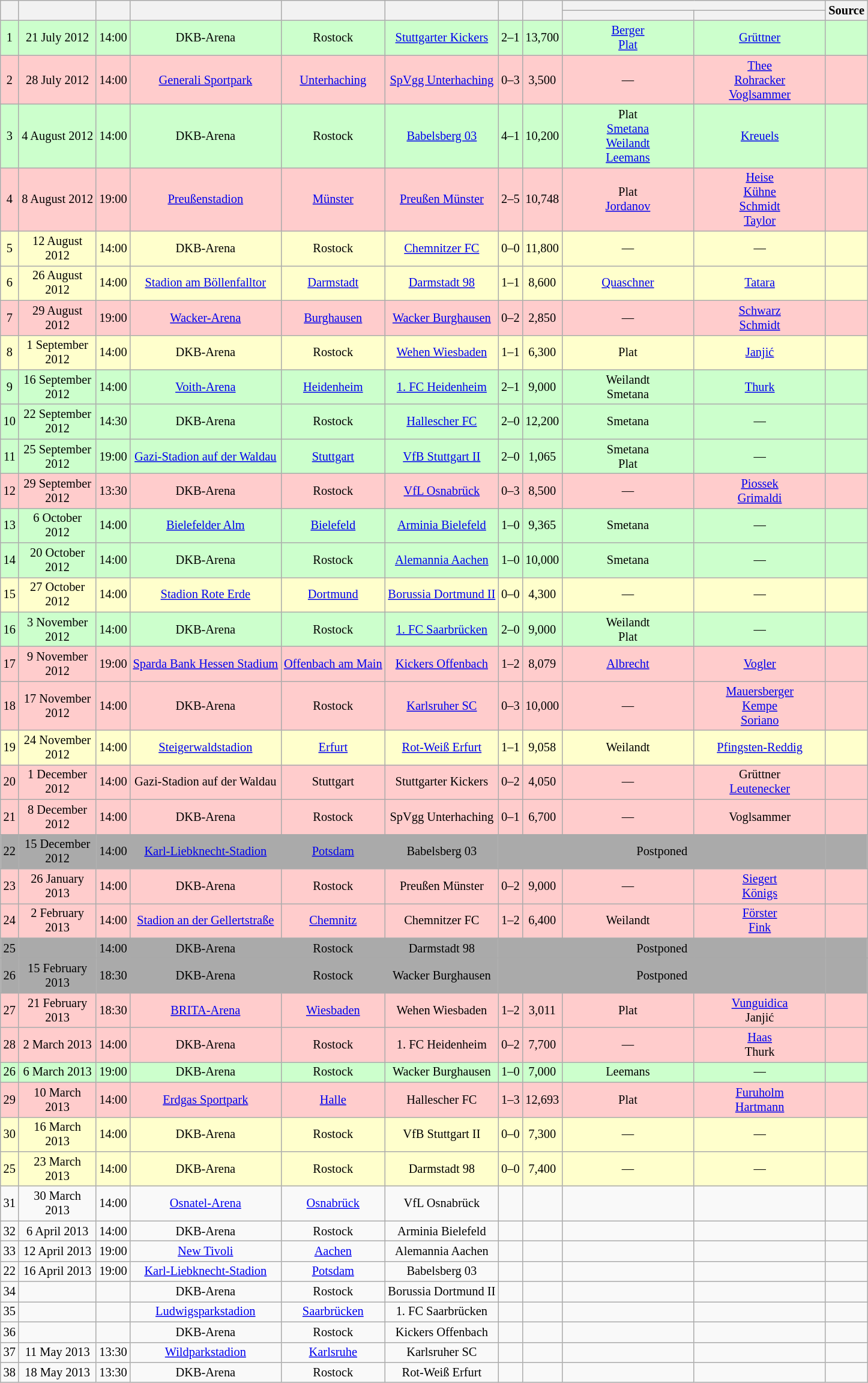<table class="wikitable" Style="text-align: center;font-size:85%">
<tr>
<th rowspan="2"></th>
<th rowspan="2" style="width:80px"></th>
<th rowspan="2"></th>
<th rowspan="2"></th>
<th rowspan="2"></th>
<th rowspan="2"></th>
<th rowspan="2"></th>
<th rowspan="2"></th>
<th colspan="2"></th>
<th rowspan="2">Source</th>
</tr>
<tr>
<th style="width:140px"></th>
<th style="width:140px"></th>
</tr>
<tr style="background:#cfc">
<td>1</td>
<td>21 July 2012</td>
<td>14:00</td>
<td>DKB-Arena</td>
<td>Rostock</td>
<td><a href='#'>Stuttgarter Kickers</a></td>
<td>2–1</td>
<td>13,700</td>
<td><a href='#'>Berger</a>  <br> <a href='#'>Plat</a> </td>
<td><a href='#'>Grüttner</a> </td>
<td></td>
</tr>
<tr style="background:#fcc">
<td>2</td>
<td>28 July 2012</td>
<td>14:00</td>
<td><a href='#'>Generali Sportpark</a></td>
<td><a href='#'>Unterhaching</a></td>
<td><a href='#'>SpVgg Unterhaching</a></td>
<td>0–3</td>
<td>3,500</td>
<td>—</td>
<td><a href='#'>Thee</a>  <br> <a href='#'>Rohracker</a>  <br> <a href='#'>Voglsammer</a> </td>
<td></td>
</tr>
<tr style="background:#cfc">
<td>3</td>
<td>4 August 2012</td>
<td>14:00</td>
<td>DKB-Arena</td>
<td>Rostock</td>
<td><a href='#'>Babelsberg 03</a></td>
<td>4–1</td>
<td>10,200</td>
<td>Plat  <br> <a href='#'>Smetana</a>  <br> <a href='#'>Weilandt</a>  <br> <a href='#'>Leemans</a> </td>
<td><a href='#'>Kreuels</a> </td>
<td></td>
</tr>
<tr style="background:#fcc">
<td>4</td>
<td>8 August 2012</td>
<td>19:00</td>
<td><a href='#'>Preußenstadion</a></td>
<td><a href='#'>Münster</a></td>
<td><a href='#'>Preußen Münster</a></td>
<td>2–5</td>
<td>10,748</td>
<td>Plat  <br> <a href='#'>Jordanov</a> </td>
<td><a href='#'>Heise</a>  <br> <a href='#'>Kühne</a>  <br> <a href='#'>Schmidt</a>  <br> <a href='#'>Taylor</a> </td>
<td></td>
</tr>
<tr style="background:#ffc">
<td>5</td>
<td>12 August 2012</td>
<td>14:00</td>
<td>DKB-Arena</td>
<td>Rostock</td>
<td><a href='#'>Chemnitzer FC</a></td>
<td>0–0</td>
<td>11,800</td>
<td>—</td>
<td>—</td>
<td></td>
</tr>
<tr style="background:#ffc">
<td>6</td>
<td>26 August 2012</td>
<td>14:00</td>
<td><a href='#'>Stadion am Böllenfalltor</a></td>
<td><a href='#'>Darmstadt</a></td>
<td><a href='#'>Darmstadt 98</a></td>
<td>1–1</td>
<td>8,600</td>
<td><a href='#'>Quaschner</a> </td>
<td><a href='#'>Tatara</a> </td>
<td></td>
</tr>
<tr style="background:#fcc">
<td>7</td>
<td>29 August 2012</td>
<td>19:00</td>
<td><a href='#'>Wacker-Arena</a></td>
<td><a href='#'>Burghausen</a></td>
<td><a href='#'>Wacker Burghausen</a></td>
<td>0–2</td>
<td>2,850</td>
<td>—</td>
<td><a href='#'>Schwarz</a>  <br> <a href='#'>Schmidt</a> </td>
<td></td>
</tr>
<tr style="background:#ffc">
<td>8</td>
<td>1 September 2012</td>
<td>14:00</td>
<td>DKB-Arena</td>
<td>Rostock</td>
<td><a href='#'>Wehen Wiesbaden</a></td>
<td>1–1</td>
<td>6,300</td>
<td>Plat </td>
<td><a href='#'>Janjić</a> </td>
<td></td>
</tr>
<tr Use style="background:#cfc">
<td>9</td>
<td>16 September 2012</td>
<td>14:00</td>
<td><a href='#'>Voith-Arena</a></td>
<td><a href='#'>Heidenheim</a></td>
<td><a href='#'>1. FC Heidenheim</a></td>
<td>2–1</td>
<td>9,000</td>
<td>Weilandt  <br> Smetana </td>
<td><a href='#'>Thurk</a> </td>
<td></td>
</tr>
<tr Use style="background:#cfc">
<td>10</td>
<td>22 September 2012</td>
<td>14:30</td>
<td>DKB-Arena</td>
<td>Rostock</td>
<td><a href='#'>Hallescher FC</a></td>
<td>2–0</td>
<td>12,200</td>
<td>Smetana </td>
<td>—</td>
<td></td>
</tr>
<tr style="background:#cfc">
<td>11</td>
<td>25 September 2012</td>
<td>19:00</td>
<td><a href='#'>Gazi-Stadion auf der Waldau</a></td>
<td><a href='#'>Stuttgart</a></td>
<td><a href='#'>VfB Stuttgart II</a></td>
<td>2–0</td>
<td>1,065</td>
<td>Smetana  <br> Plat </td>
<td>—</td>
<td></td>
</tr>
<tr style="background:#fcc">
<td>12</td>
<td>29 September 2012</td>
<td>13:30</td>
<td>DKB-Arena</td>
<td>Rostock</td>
<td><a href='#'>VfL Osnabrück</a></td>
<td>0–3</td>
<td>8,500</td>
<td>—</td>
<td><a href='#'>Piossek</a>  <br> <a href='#'>Grimaldi</a> </td>
<td></td>
</tr>
<tr style="background:#cfc">
<td>13</td>
<td>6 October 2012</td>
<td>14:00</td>
<td><a href='#'>Bielefelder Alm</a></td>
<td><a href='#'>Bielefeld</a></td>
<td><a href='#'>Arminia Bielefeld</a></td>
<td>1–0</td>
<td>9,365</td>
<td>Smetana </td>
<td>—</td>
<td></td>
</tr>
<tr style="background:#cfc">
<td>14</td>
<td>20 October 2012</td>
<td>14:00</td>
<td>DKB-Arena</td>
<td>Rostock</td>
<td><a href='#'>Alemannia Aachen</a></td>
<td>1–0</td>
<td>10,000</td>
<td>Smetana </td>
<td>—</td>
<td></td>
</tr>
<tr style="background:#ffc">
<td>15</td>
<td>27 October 2012</td>
<td>14:00</td>
<td><a href='#'>Stadion Rote Erde</a></td>
<td><a href='#'>Dortmund</a></td>
<td><a href='#'>Borussia Dortmund II</a></td>
<td>0–0</td>
<td>4,300</td>
<td>—</td>
<td>—</td>
<td></td>
</tr>
<tr style="background:#cfc">
<td>16</td>
<td>3 November 2012</td>
<td>14:00</td>
<td>DKB-Arena</td>
<td>Rostock</td>
<td><a href='#'>1. FC Saarbrücken</a></td>
<td>2–0</td>
<td>9,000</td>
<td>Weilandt  <br> Plat </td>
<td>—</td>
<td></td>
</tr>
<tr style="background:#fcc">
<td>17</td>
<td>9 November 2012</td>
<td>19:00</td>
<td><a href='#'>Sparda Bank Hessen Stadium</a></td>
<td><a href='#'>Offenbach am Main</a></td>
<td><a href='#'>Kickers Offenbach</a></td>
<td>1–2</td>
<td>8,079</td>
<td><a href='#'>Albrecht</a> </td>
<td><a href='#'>Vogler</a> </td>
<td></td>
</tr>
<tr style="background:#fcc">
<td>18</td>
<td>17 November 2012</td>
<td>14:00</td>
<td>DKB-Arena</td>
<td>Rostock</td>
<td><a href='#'>Karlsruher SC</a></td>
<td>0–3</td>
<td>10,000</td>
<td>—</td>
<td><a href='#'>Mauersberger</a>  <br> <a href='#'>Kempe</a>  <br> <a href='#'>Soriano</a> </td>
<td></td>
</tr>
<tr style="background:#ffc">
<td>19</td>
<td>24 November 2012</td>
<td>14:00</td>
<td><a href='#'>Steigerwaldstadion</a></td>
<td><a href='#'>Erfurt</a></td>
<td><a href='#'>Rot-Weiß Erfurt</a></td>
<td>1–1</td>
<td>9,058</td>
<td>Weilandt </td>
<td><a href='#'>Pfingsten-Reddig</a> </td>
<td></td>
</tr>
<tr style="background:#fcc">
<td>20</td>
<td>1 December 2012</td>
<td>14:00</td>
<td>Gazi-Stadion auf der Waldau</td>
<td>Stuttgart</td>
<td>Stuttgarter Kickers</td>
<td>0–2</td>
<td>4,050</td>
<td>—</td>
<td>Grüttner  <br> <a href='#'>Leutenecker</a> </td>
<td></td>
</tr>
<tr style="background:#fcc">
<td>21</td>
<td>8 December 2012</td>
<td>14:00</td>
<td>DKB-Arena</td>
<td>Rostock</td>
<td>SpVgg Unterhaching</td>
<td>0–1</td>
<td>6,700</td>
<td>—</td>
<td>Voglsammer </td>
<td></td>
</tr>
<tr style="background:#AAAAAA">
<td>22</td>
<td>15 December 2012</td>
<td>14:00</td>
<td><a href='#'>Karl-Liebknecht-Stadion</a></td>
<td><a href='#'>Potsdam</a></td>
<td>Babelsberg 03</td>
<td colspan="4">Postponed</td>
<td></td>
</tr>
<tr style="background:#fcc">
<td>23</td>
<td>26 January 2013</td>
<td>14:00</td>
<td>DKB-Arena</td>
<td>Rostock</td>
<td>Preußen Münster</td>
<td>0–2</td>
<td>9,000</td>
<td>—</td>
<td><a href='#'>Siegert</a>  <br> <a href='#'>Königs</a> </td>
<td></td>
</tr>
<tr style="background:#fcc">
<td>24</td>
<td>2 February 2013</td>
<td>14:00</td>
<td><a href='#'>Stadion an der Gellertstraße</a></td>
<td><a href='#'>Chemnitz</a></td>
<td>Chemnitzer FC</td>
<td>1–2</td>
<td>6,400</td>
<td>Weilandt </td>
<td><a href='#'>Förster</a>  <br> <a href='#'>Fink</a> </td>
<td></td>
</tr>
<tr style="background:#AAAAAA">
<td>25</td>
<td></td>
<td>14:00</td>
<td>DKB-Arena</td>
<td>Rostock</td>
<td>Darmstadt 98</td>
<td colspan="4">Postponed</td>
<td></td>
</tr>
<tr style="background:#AAAAAA">
<td>26</td>
<td>15 February 2013</td>
<td>18:30</td>
<td>DKB-Arena</td>
<td>Rostock</td>
<td>Wacker Burghausen</td>
<td colspan="4">Postponed</td>
<td></td>
</tr>
<tr style="background:#fcc">
<td>27</td>
<td>21 February 2013</td>
<td>18:30</td>
<td><a href='#'>BRITA-Arena</a></td>
<td><a href='#'>Wiesbaden</a></td>
<td>Wehen Wiesbaden</td>
<td>1–2</td>
<td>3,011</td>
<td>Plat </td>
<td><a href='#'>Vunguidica</a>  <br> Janjić </td>
<td></td>
</tr>
<tr style="background:#fcc">
<td>28</td>
<td>2 March 2013</td>
<td>14:00</td>
<td>DKB-Arena</td>
<td>Rostock</td>
<td>1. FC Heidenheim</td>
<td>0–2</td>
<td>7,700</td>
<td>—</td>
<td><a href='#'>Haas</a>  <br> Thurk </td>
<td></td>
</tr>
<tr style="background:#cfc">
<td>26</td>
<td>6 March 2013</td>
<td>19:00</td>
<td>DKB-Arena</td>
<td>Rostock</td>
<td>Wacker Burghausen</td>
<td>1–0</td>
<td>7,000</td>
<td>Leemans </td>
<td>—</td>
<td></td>
</tr>
<tr style="background:#fcc">
<td>29</td>
<td>10 March 2013</td>
<td>14:00</td>
<td><a href='#'>Erdgas Sportpark</a></td>
<td><a href='#'>Halle</a></td>
<td>Hallescher FC</td>
<td>1–3</td>
<td>12,693</td>
<td>Plat </td>
<td><a href='#'>Furuholm</a>  <br> <a href='#'>Hartmann</a> </td>
<td></td>
</tr>
<tr style="background:#ffc">
<td>30</td>
<td>16 March 2013</td>
<td>14:00</td>
<td>DKB-Arena</td>
<td>Rostock</td>
<td>VfB Stuttgart II</td>
<td>0–0</td>
<td>7,300</td>
<td>—</td>
<td>—</td>
<td></td>
</tr>
<tr style="background:#ffc">
<td>25</td>
<td>23 March 2013</td>
<td>14:00</td>
<td>DKB-Arena</td>
<td>Rostock</td>
<td>Darmstadt 98</td>
<td>0–0</td>
<td>7,400</td>
<td>—</td>
<td>—</td>
<td></td>
</tr>
<tr>
<td>31</td>
<td>30 March 2013</td>
<td>14:00</td>
<td><a href='#'>Osnatel-Arena</a></td>
<td><a href='#'>Osnabrück</a></td>
<td>VfL Osnabrück</td>
<td></td>
<td></td>
<td></td>
<td></td>
<td></td>
</tr>
<tr>
<td>32</td>
<td>6 April 2013</td>
<td>14:00</td>
<td>DKB-Arena</td>
<td>Rostock</td>
<td>Arminia Bielefeld</td>
<td></td>
<td></td>
<td></td>
<td></td>
<td></td>
</tr>
<tr>
<td>33</td>
<td>12 April 2013</td>
<td>19:00</td>
<td><a href='#'>New Tivoli</a></td>
<td><a href='#'>Aachen</a></td>
<td>Alemannia Aachen</td>
<td></td>
<td></td>
<td></td>
<td></td>
<td></td>
</tr>
<tr>
<td>22</td>
<td>16 April 2013</td>
<td>19:00</td>
<td><a href='#'>Karl-Liebknecht-Stadion</a></td>
<td><a href='#'>Potsdam</a></td>
<td>Babelsberg 03</td>
<td></td>
<td></td>
<td></td>
<td></td>
<td></td>
</tr>
<tr>
<td>34</td>
<td></td>
<td></td>
<td>DKB-Arena</td>
<td>Rostock</td>
<td>Borussia Dortmund II</td>
<td></td>
<td></td>
<td></td>
<td></td>
<td></td>
</tr>
<tr>
<td>35</td>
<td></td>
<td></td>
<td><a href='#'>Ludwigsparkstadion</a></td>
<td><a href='#'>Saarbrücken</a></td>
<td>1. FC Saarbrücken</td>
<td></td>
<td></td>
<td></td>
<td></td>
<td></td>
</tr>
<tr>
<td>36</td>
<td></td>
<td></td>
<td>DKB-Arena</td>
<td>Rostock</td>
<td>Kickers Offenbach</td>
<td></td>
<td></td>
<td></td>
<td></td>
<td></td>
</tr>
<tr>
<td>37</td>
<td>11 May 2013</td>
<td>13:30</td>
<td><a href='#'>Wildparkstadion</a></td>
<td><a href='#'>Karlsruhe</a></td>
<td>Karlsruher SC</td>
<td></td>
<td></td>
<td></td>
<td></td>
<td></td>
</tr>
<tr>
<td>38</td>
<td>18 May 2013</td>
<td>13:30</td>
<td>DKB-Arena</td>
<td>Rostock</td>
<td>Rot-Weiß Erfurt</td>
<td></td>
<td></td>
<td></td>
<td></td>
<td></td>
</tr>
</table>
